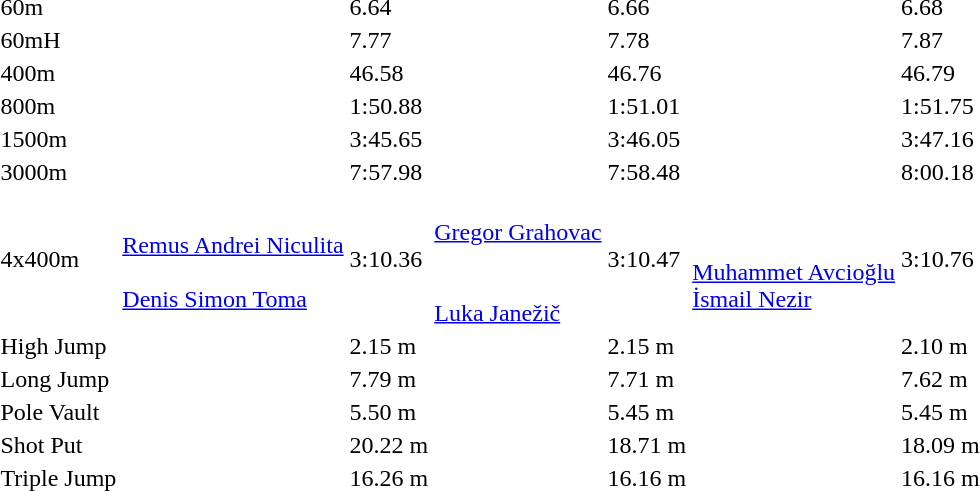<table>
<tr>
<td>60m</td>
<td></td>
<td>6.64</td>
<td></td>
<td>6.66</td>
<td></td>
<td>6.68</td>
</tr>
<tr>
<td>60mH</td>
<td></td>
<td>7.77</td>
<td></td>
<td>7.78</td>
<td></td>
<td>7.87</td>
</tr>
<tr>
<td>400m</td>
<td></td>
<td>46.58</td>
<td></td>
<td>46.76</td>
<td></td>
<td>46.79</td>
</tr>
<tr>
<td>800m</td>
<td></td>
<td>1:50.88</td>
<td></td>
<td>1:51.01</td>
<td></td>
<td>1:51.75</td>
</tr>
<tr>
<td>1500m</td>
<td></td>
<td>3:45.65</td>
<td></td>
<td>3:46.05</td>
<td></td>
<td>3:47.16</td>
</tr>
<tr>
<td>3000m</td>
<td></td>
<td>7:57.98</td>
<td></td>
<td>7:58.48</td>
<td></td>
<td>8:00.18</td>
</tr>
<tr>
<td>4x400m</td>
<td><br><a href='#'>Remus Andrei Niculita</a><br><br><a href='#'>Denis Simon Toma</a><br></td>
<td>3:10.36</td>
<td><br><a href='#'>Gregor Grahovac</a><br><br><br><a href='#'>Luka Janežič</a></td>
<td>3:10.47</td>
<td><br><br><a href='#'>Muhammet Avcioğlu</a><br><a href='#'>İsmail Nezir</a><br></td>
<td>3:10.76</td>
</tr>
<tr>
<td>High Jump</td>
<td></td>
<td>2.15 m</td>
<td></td>
<td>2.15 m</td>
<td></td>
<td>2.10 m</td>
</tr>
<tr>
<td>Long Jump</td>
<td></td>
<td>7.79 m</td>
<td></td>
<td>7.71 m</td>
<td></td>
<td>7.62 m</td>
</tr>
<tr>
<td>Pole Vault</td>
<td></td>
<td>5.50 m</td>
<td></td>
<td>5.45 m</td>
<td></td>
<td>5.45 m</td>
</tr>
<tr>
<td>Shot Put</td>
<td></td>
<td>20.22 m</td>
<td></td>
<td>18.71 m</td>
<td></td>
<td>18.09 m</td>
</tr>
<tr>
<td>Triple Jump</td>
<td></td>
<td>16.26 m</td>
<td></td>
<td>16.16 m</td>
<td></td>
<td>16.16 m</td>
</tr>
</table>
